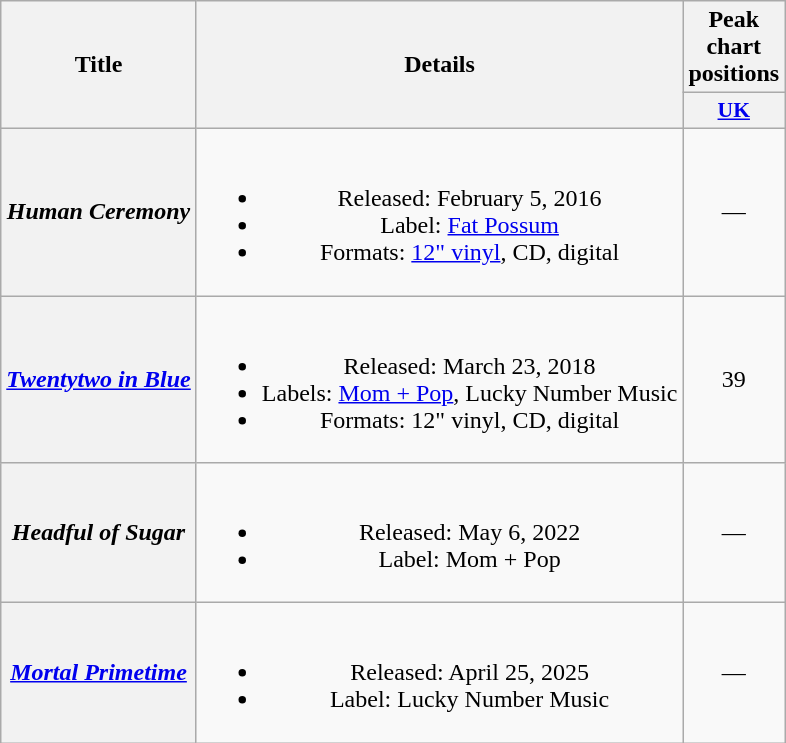<table class="wikitable plainrowheaders" style="text-align:center">
<tr>
<th scope="col" rowspan="2">Title</th>
<th scope="col" rowspan="2">Details</th>
<th scope="col" colspan="1">Peak chart positions</th>
</tr>
<tr>
<th style="width:2em;font-size:90%;"><a href='#'>UK</a><br></th>
</tr>
<tr>
<th scope="row"><em>Human Ceremony</em></th>
<td><br><ul><li>Released: February 5, 2016</li><li>Label: <a href='#'>Fat Possum</a></li><li>Formats: <a href='#'>12" vinyl</a>, CD, digital</li></ul></td>
<td>—</td>
</tr>
<tr>
<th scope="row"><em><a href='#'>Twentytwo in Blue</a></em></th>
<td><br><ul><li>Released: March 23, 2018</li><li>Labels: <a href='#'>Mom + Pop</a>, Lucky Number Music</li><li>Formats: 12" vinyl, CD, digital</li></ul></td>
<td>39</td>
</tr>
<tr>
<th scope="row"><em>Headful of Sugar</em></th>
<td><br><ul><li>Released: May 6, 2022</li><li>Label: Mom + Pop</li></ul></td>
<td>—</td>
</tr>
<tr>
<th scope="row"><em><a href='#'>Mortal Primetime</a></em></th>
<td><br><ul><li>Released: April 25, 2025</li><li>Label: Lucky Number Music</li></ul></td>
<td>—</td>
</tr>
</table>
